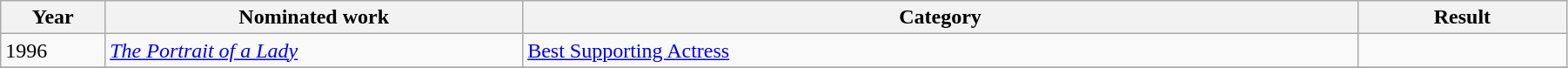<table width="95%" class="wikitable sortable">
<tr>
<th width="5%">Year</th>
<th width="20%">Nominated work</th>
<th width="40%">Category</th>
<th width="10%">Result</th>
</tr>
<tr>
<td>1996</td>
<td><em><a href='#'>The Portrait of a Lady</a></em></td>
<td><a href='#'>Best Supporting Actress</a></td>
<td></td>
</tr>
<tr>
</tr>
</table>
